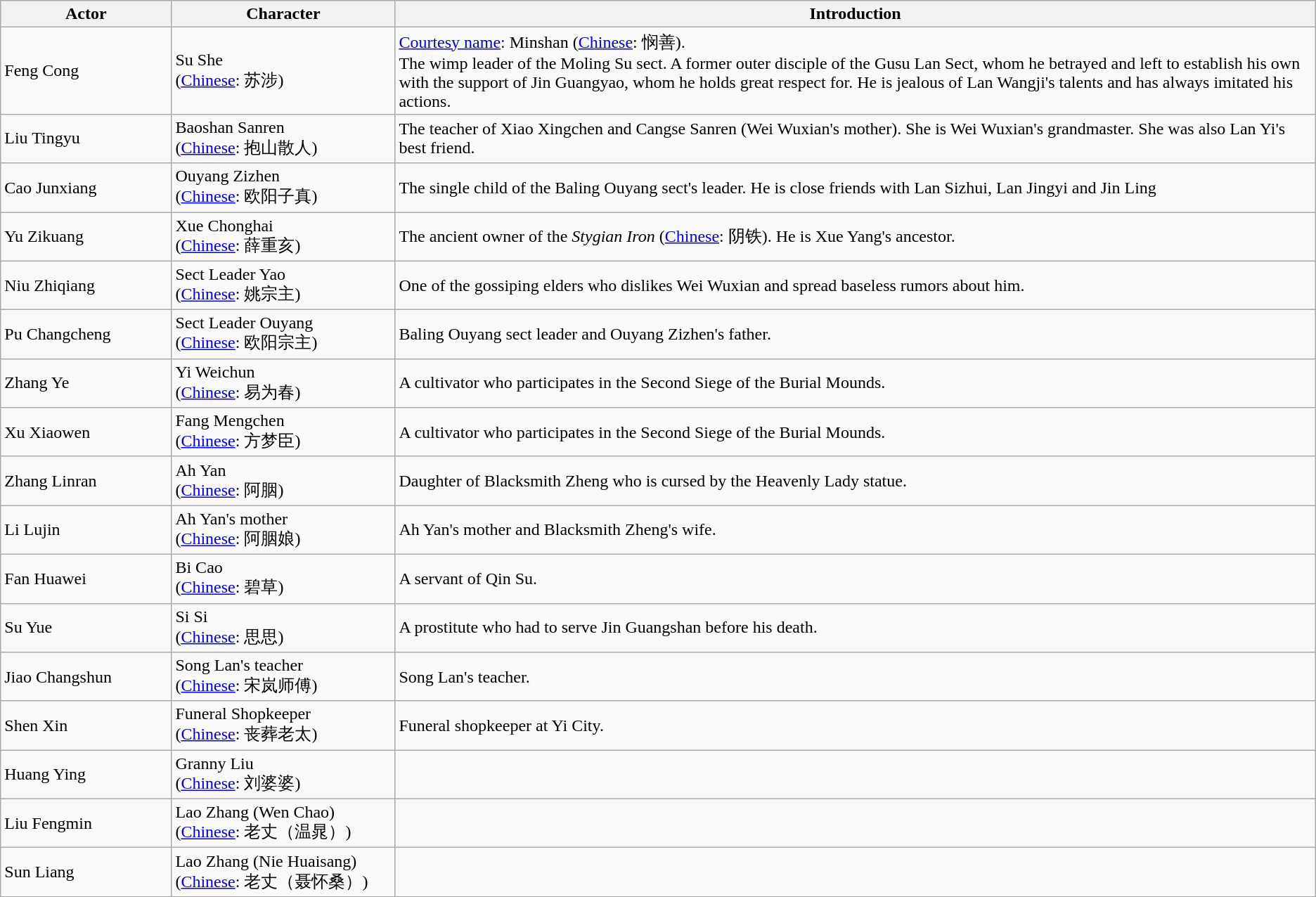<table class="wikitable">
<tr>
<th style="width:13%">Actor</th>
<th style="width:17%">Character</th>
<th>Introduction</th>
</tr>
<tr>
<td>Feng Cong</td>
<td>Su She <br>(<a href='#'>Chinese</a>: 苏涉)</td>
<td><a href='#'>Courtesy name</a>: Minshan (<a href='#'>Chinese</a>: 悯善).<br>The wimp leader of the Moling Su sect. A former outer disciple of the Gusu Lan Sect, whom he betrayed and left to establish his own with the support of Jin Guangyao, whom he holds great respect for. He is jealous of Lan Wangji's talents and has always imitated his actions.</td>
</tr>
<tr>
<td>Liu Tingyu</td>
<td>Baoshan Sanren <br>(<a href='#'>Chinese</a>: 抱山散人)</td>
<td>The teacher of Xiao Xingchen and Cangse Sanren (Wei Wuxian's mother). She is Wei Wuxian's grandmaster. She was also Lan Yi's best friend.</td>
</tr>
<tr>
<td>Cao Junxiang</td>
<td>Ouyang Zizhen <br>(<a href='#'>Chinese</a>: 欧阳子真)</td>
<td>The single child of the Baling Ouyang sect's leader. He is close friends with Lan Sizhui, Lan Jingyi and Jin Ling</td>
</tr>
<tr>
<td>Yu Zikuang</td>
<td>Xue Chonghai <br>(<a href='#'>Chinese</a>: 薛重亥)</td>
<td>The ancient owner of the <em>Stygian Iron</em> (<a href='#'>Chinese</a>: 阴铁). He is Xue Yang's ancestor.</td>
</tr>
<tr>
<td>Niu Zhiqiang</td>
<td>Sect Leader Yao <br>(<a href='#'>Chinese</a>: 姚宗主)</td>
<td>One of the gossiping elders who dislikes Wei Wuxian and spread baseless rumors about him.</td>
</tr>
<tr>
<td>Pu Changcheng</td>
<td>Sect Leader Ouyang <br>(<a href='#'>Chinese</a>: 欧阳宗主)</td>
<td>Baling Ouyang sect leader and Ouyang Zizhen's father.</td>
</tr>
<tr>
<td>Zhang Ye</td>
<td>Yi Weichun <br>(<a href='#'>Chinese</a>: 易为春)</td>
<td>A cultivator who participates in the Second Siege of the Burial Mounds.</td>
</tr>
<tr>
<td>Xu Xiaowen</td>
<td>Fang Mengchen <br>(<a href='#'>Chinese</a>: 方梦臣)</td>
<td>A cultivator who participates in the Second Siege of the Burial Mounds.</td>
</tr>
<tr>
<td>Zhang Linran</td>
<td>Ah Yan <br>(<a href='#'>Chinese</a>: 阿胭)</td>
<td>Daughter of Blacksmith Zheng who is cursed by the Heavenly Lady statue.</td>
</tr>
<tr>
<td>Li Lujin</td>
<td>Ah Yan's mother <br>(<a href='#'>Chinese</a>: 阿胭娘)</td>
<td>Ah Yan's mother and Blacksmith Zheng's wife.</td>
</tr>
<tr>
<td>Fan Huawei</td>
<td>Bi Cao <br>(<a href='#'>Chinese</a>: 碧草)</td>
<td>A servant of Qin Su.</td>
</tr>
<tr>
<td>Su Yue</td>
<td>Si Si <br>(<a href='#'>Chinese</a>: 思思)</td>
<td>A prostitute who had to serve Jin Guangshan before his death.</td>
</tr>
<tr>
<td>Jiao Changshun</td>
<td>Song Lan's teacher <br>(<a href='#'>Chinese</a>: 宋岚师傅)</td>
<td>Song Lan's teacher.</td>
</tr>
<tr>
<td>Shen Xin</td>
<td>Funeral Shopkeeper <br>(<a href='#'>Chinese</a>: 丧葬老太)</td>
<td>Funeral shopkeeper at Yi City.</td>
</tr>
<tr>
<td>Huang Ying</td>
<td>Granny Liu <br>(<a href='#'>Chinese</a>: 刘婆婆)</td>
<td></td>
</tr>
<tr>
<td>Liu Fengmin</td>
<td>Lao Zhang (Wen Chao) <br>(<a href='#'>Chinese</a>: 老丈（温晁）)</td>
<td></td>
</tr>
<tr>
<td>Sun Liang</td>
<td>Lao Zhang (Nie Huaisang)<br>(<a href='#'>Chinese</a>: 老丈（聂怀桑）)</td>
<td></td>
</tr>
</table>
